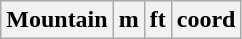<table class="wikitable sortable" style="border:1px solid #e7dcc3;">
<tr>
<th>Mountain</th>
<th>m</th>
<th>ft</th>
<th>coord<br>




</th>
</tr>
</table>
